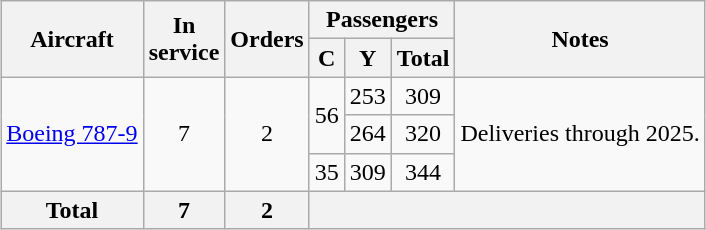<table class="wikitable" style="text-align:center; margin:0.5em auto">
<tr>
<th rowspan="2">Aircraft</th>
<th rowspan="2">In<br>service</th>
<th rowspan="2">Orders</th>
<th colspan="3">Passengers</th>
<th rowspan="2">Notes</th>
</tr>
<tr>
<th><abbr>C</abbr></th>
<th><abbr>Y</abbr></th>
<th>Total</th>
</tr>
<tr>
<td rowspan="3"><a href='#'>Boeing 787-9</a></td>
<td rowspan="3">7</td>
<td rowspan="3">2</td>
<td rowspan="2">56</td>
<td>253</td>
<td>309</td>
<td rowspan="3">Deliveries through 2025.</td>
</tr>
<tr>
<td>264</td>
<td>320</td>
</tr>
<tr>
<td>35</td>
<td>309</td>
<td>344</td>
</tr>
<tr>
<th>Total</th>
<th>7</th>
<th>2</th>
<th colspan="4"></th>
</tr>
</table>
